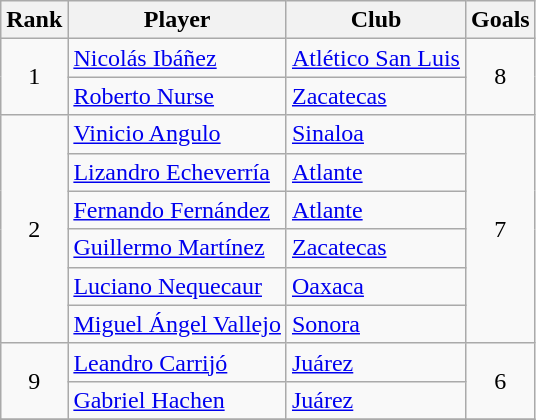<table class="wikitable">
<tr>
<th>Rank</th>
<th>Player</th>
<th>Club</th>
<th>Goals</th>
</tr>
<tr>
<td align=center rowspan=2>1</td>
<td> <a href='#'>Nicolás Ibáñez</a></td>
<td><a href='#'>Atlético San Luis</a></td>
<td align=center rowspan=2>8</td>
</tr>
<tr>
<td> <a href='#'>Roberto Nurse</a></td>
<td><a href='#'>Zacatecas</a></td>
</tr>
<tr>
<td align=center rowspan=6>2</td>
<td> <a href='#'>Vinicio Angulo</a></td>
<td><a href='#'>Sinaloa</a></td>
<td align=center rowspan=6>7</td>
</tr>
<tr>
<td> <a href='#'>Lizandro Echeverría</a></td>
<td><a href='#'>Atlante</a></td>
</tr>
<tr>
<td> <a href='#'>Fernando Fernández</a></td>
<td><a href='#'>Atlante</a></td>
</tr>
<tr>
<td> <a href='#'>Guillermo Martínez</a></td>
<td><a href='#'>Zacatecas</a></td>
</tr>
<tr>
<td> <a href='#'>Luciano Nequecaur</a></td>
<td><a href='#'>Oaxaca</a></td>
</tr>
<tr>
<td> <a href='#'>Miguel Ángel Vallejo</a></td>
<td><a href='#'>Sonora</a></td>
</tr>
<tr>
<td align=center rowspan=2>9</td>
<td> <a href='#'>Leandro Carrijó</a></td>
<td><a href='#'>Juárez</a></td>
<td align=center rowspan=2>6</td>
</tr>
<tr>
<td> <a href='#'>Gabriel Hachen</a></td>
<td><a href='#'>Juárez</a></td>
</tr>
<tr>
</tr>
</table>
